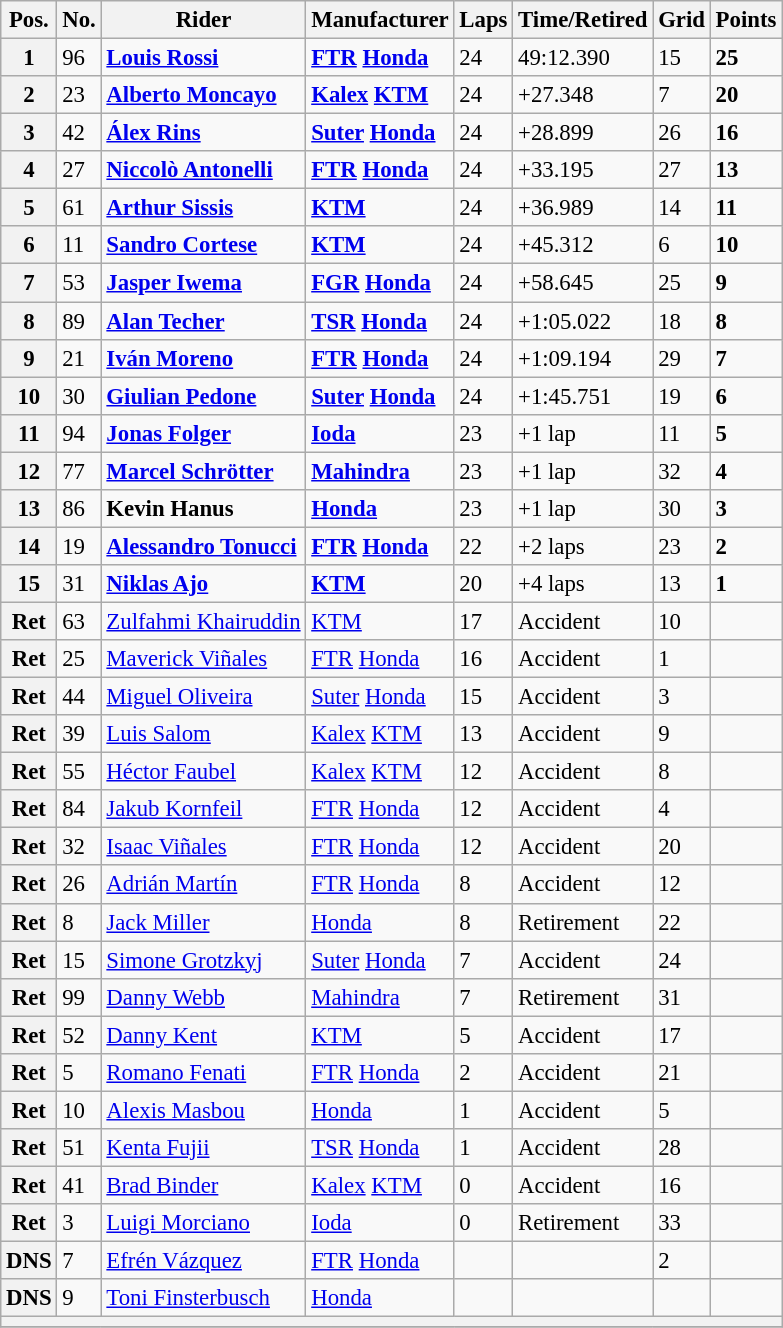<table class="wikitable" style="font-size: 95%;">
<tr>
<th>Pos.</th>
<th>No.</th>
<th>Rider</th>
<th>Manufacturer</th>
<th>Laps</th>
<th>Time/Retired</th>
<th>Grid</th>
<th>Points</th>
</tr>
<tr>
<th>1</th>
<td>96</td>
<td> <strong><a href='#'>Louis Rossi</a></strong></td>
<td><strong><a href='#'>FTR</a> <a href='#'>Honda</a></strong></td>
<td>24</td>
<td>49:12.390</td>
<td>15</td>
<td><strong>25</strong></td>
</tr>
<tr>
<th>2</th>
<td>23</td>
<td> <strong><a href='#'>Alberto Moncayo</a></strong></td>
<td><strong><a href='#'>Kalex</a> <a href='#'>KTM</a></strong></td>
<td>24</td>
<td>+27.348</td>
<td>7</td>
<td><strong>20</strong></td>
</tr>
<tr>
<th>3</th>
<td>42</td>
<td> <strong><a href='#'>Álex Rins</a></strong></td>
<td><strong><a href='#'>Suter</a> <a href='#'>Honda</a></strong></td>
<td>24</td>
<td>+28.899</td>
<td>26</td>
<td><strong>16</strong></td>
</tr>
<tr>
<th>4</th>
<td>27</td>
<td> <strong><a href='#'>Niccolò Antonelli</a></strong></td>
<td><strong><a href='#'>FTR</a> <a href='#'>Honda</a></strong></td>
<td>24</td>
<td>+33.195</td>
<td>27</td>
<td><strong>13</strong></td>
</tr>
<tr>
<th>5</th>
<td>61</td>
<td> <strong><a href='#'>Arthur Sissis</a></strong></td>
<td><strong><a href='#'>KTM</a></strong></td>
<td>24</td>
<td>+36.989</td>
<td>14</td>
<td><strong>11</strong></td>
</tr>
<tr>
<th>6</th>
<td>11</td>
<td> <strong><a href='#'>Sandro Cortese</a></strong></td>
<td><strong><a href='#'>KTM</a></strong></td>
<td>24</td>
<td>+45.312</td>
<td>6</td>
<td><strong>10</strong></td>
</tr>
<tr>
<th>7</th>
<td>53</td>
<td> <strong><a href='#'>Jasper Iwema</a></strong></td>
<td><strong><a href='#'>FGR</a> <a href='#'>Honda</a></strong></td>
<td>24</td>
<td>+58.645</td>
<td>25</td>
<td><strong>9</strong></td>
</tr>
<tr>
<th>8</th>
<td>89</td>
<td> <strong><a href='#'>Alan Techer</a></strong></td>
<td><strong><a href='#'>TSR</a> <a href='#'>Honda</a></strong></td>
<td>24</td>
<td>+1:05.022</td>
<td>18</td>
<td><strong>8</strong></td>
</tr>
<tr>
<th>9</th>
<td>21</td>
<td> <strong><a href='#'>Iván Moreno</a></strong></td>
<td><strong><a href='#'>FTR</a> <a href='#'>Honda</a></strong></td>
<td>24</td>
<td>+1:09.194</td>
<td>29</td>
<td><strong>7</strong></td>
</tr>
<tr>
<th>10</th>
<td>30</td>
<td> <strong><a href='#'>Giulian Pedone</a></strong></td>
<td><strong><a href='#'>Suter</a> <a href='#'>Honda</a></strong></td>
<td>24</td>
<td>+1:45.751</td>
<td>19</td>
<td><strong>6</strong></td>
</tr>
<tr>
<th>11</th>
<td>94</td>
<td> <strong><a href='#'>Jonas Folger</a></strong></td>
<td><strong><a href='#'>Ioda</a></strong></td>
<td>23</td>
<td>+1 lap</td>
<td>11</td>
<td><strong>5</strong></td>
</tr>
<tr>
<th>12</th>
<td>77</td>
<td> <strong><a href='#'>Marcel Schrötter</a></strong></td>
<td><strong><a href='#'>Mahindra</a></strong></td>
<td>23</td>
<td>+1 lap</td>
<td>32</td>
<td><strong>4</strong></td>
</tr>
<tr>
<th>13</th>
<td>86</td>
<td> <strong>Kevin Hanus</strong></td>
<td><strong><a href='#'>Honda</a></strong></td>
<td>23</td>
<td>+1 lap</td>
<td>30</td>
<td><strong>3</strong></td>
</tr>
<tr>
<th>14</th>
<td>19</td>
<td> <strong><a href='#'>Alessandro Tonucci</a></strong></td>
<td><strong><a href='#'>FTR</a> <a href='#'>Honda</a></strong></td>
<td>22</td>
<td>+2 laps</td>
<td>23</td>
<td><strong>2</strong></td>
</tr>
<tr>
<th>15</th>
<td>31</td>
<td> <strong><a href='#'>Niklas Ajo</a></strong></td>
<td><strong><a href='#'>KTM</a></strong></td>
<td>20</td>
<td>+4 laps</td>
<td>13</td>
<td><strong>1</strong></td>
</tr>
<tr>
<th>Ret</th>
<td>63</td>
<td> <a href='#'>Zulfahmi Khairuddin</a></td>
<td><a href='#'>KTM</a></td>
<td>17</td>
<td>Accident</td>
<td>10</td>
<td></td>
</tr>
<tr>
<th>Ret</th>
<td>25</td>
<td> <a href='#'>Maverick Viñales</a></td>
<td><a href='#'>FTR</a> <a href='#'>Honda</a></td>
<td>16</td>
<td>Accident</td>
<td>1</td>
<td></td>
</tr>
<tr>
<th>Ret</th>
<td>44</td>
<td> <a href='#'>Miguel Oliveira</a></td>
<td><a href='#'>Suter</a> <a href='#'>Honda</a></td>
<td>15</td>
<td>Accident</td>
<td>3</td>
<td></td>
</tr>
<tr>
<th>Ret</th>
<td>39</td>
<td> <a href='#'>Luis Salom</a></td>
<td><a href='#'>Kalex</a> <a href='#'>KTM</a></td>
<td>13</td>
<td>Accident</td>
<td>9</td>
<td></td>
</tr>
<tr>
<th>Ret</th>
<td>55</td>
<td> <a href='#'>Héctor Faubel</a></td>
<td><a href='#'>Kalex</a> <a href='#'>KTM</a></td>
<td>12</td>
<td>Accident</td>
<td>8</td>
<td></td>
</tr>
<tr>
<th>Ret</th>
<td>84</td>
<td> <a href='#'>Jakub Kornfeil</a></td>
<td><a href='#'>FTR</a> <a href='#'>Honda</a></td>
<td>12</td>
<td>Accident</td>
<td>4</td>
<td></td>
</tr>
<tr>
<th>Ret</th>
<td>32</td>
<td> <a href='#'>Isaac Viñales</a></td>
<td><a href='#'>FTR</a> <a href='#'>Honda</a></td>
<td>12</td>
<td>Accident</td>
<td>20</td>
<td></td>
</tr>
<tr>
<th>Ret</th>
<td>26</td>
<td> <a href='#'>Adrián Martín</a></td>
<td><a href='#'>FTR</a> <a href='#'>Honda</a></td>
<td>8</td>
<td>Accident</td>
<td>12</td>
<td></td>
</tr>
<tr>
<th>Ret</th>
<td>8</td>
<td> <a href='#'>Jack Miller</a></td>
<td><a href='#'>Honda</a></td>
<td>8</td>
<td>Retirement</td>
<td>22</td>
<td></td>
</tr>
<tr>
<th>Ret</th>
<td>15</td>
<td> <a href='#'>Simone Grotzkyj</a></td>
<td><a href='#'>Suter</a> <a href='#'>Honda</a></td>
<td>7</td>
<td>Accident</td>
<td>24</td>
<td></td>
</tr>
<tr>
<th>Ret</th>
<td>99</td>
<td> <a href='#'>Danny Webb</a></td>
<td><a href='#'>Mahindra</a></td>
<td>7</td>
<td>Retirement</td>
<td>31</td>
<td></td>
</tr>
<tr>
<th>Ret</th>
<td>52</td>
<td> <a href='#'>Danny Kent</a></td>
<td><a href='#'>KTM</a></td>
<td>5</td>
<td>Accident</td>
<td>17</td>
<td></td>
</tr>
<tr>
<th>Ret</th>
<td>5</td>
<td> <a href='#'>Romano Fenati</a></td>
<td><a href='#'>FTR</a> <a href='#'>Honda</a></td>
<td>2</td>
<td>Accident</td>
<td>21</td>
<td></td>
</tr>
<tr>
<th>Ret</th>
<td>10</td>
<td> <a href='#'>Alexis Masbou</a></td>
<td><a href='#'>Honda</a></td>
<td>1</td>
<td>Accident</td>
<td>5</td>
<td></td>
</tr>
<tr>
<th>Ret</th>
<td>51</td>
<td> <a href='#'>Kenta Fujii</a></td>
<td><a href='#'>TSR</a> <a href='#'>Honda</a></td>
<td>1</td>
<td>Accident</td>
<td>28</td>
<td></td>
</tr>
<tr>
<th>Ret</th>
<td>41</td>
<td> <a href='#'>Brad Binder</a></td>
<td><a href='#'>Kalex</a> <a href='#'>KTM</a></td>
<td>0</td>
<td>Accident</td>
<td>16</td>
<td></td>
</tr>
<tr>
<th>Ret</th>
<td>3</td>
<td> <a href='#'>Luigi Morciano</a></td>
<td><a href='#'>Ioda</a></td>
<td>0</td>
<td>Retirement</td>
<td>33</td>
<td></td>
</tr>
<tr>
<th>DNS</th>
<td>7</td>
<td> <a href='#'>Efrén Vázquez</a></td>
<td><a href='#'>FTR</a> <a href='#'>Honda</a></td>
<td></td>
<td></td>
<td>2</td>
<td></td>
</tr>
<tr>
<th>DNS</th>
<td>9</td>
<td> <a href='#'>Toni Finsterbusch</a></td>
<td><a href='#'>Honda</a></td>
<td></td>
<td></td>
<td></td>
<td></td>
</tr>
<tr>
<th colspan=8></th>
</tr>
<tr>
</tr>
</table>
